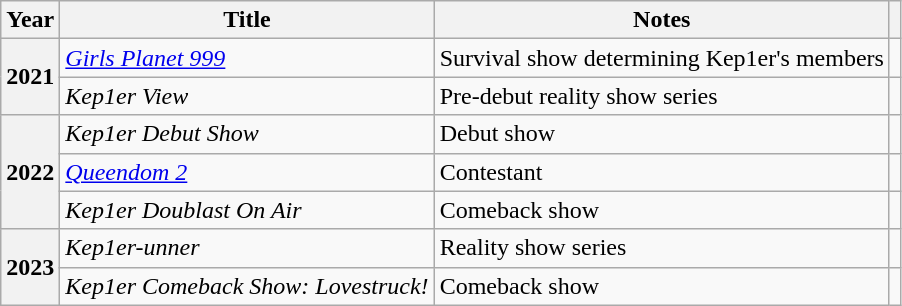<table class="wikitable plainrowheaders sortable">
<tr>
<th scope="col">Year</th>
<th scope="col">Title</th>
<th scope="col">Notes</th>
<th scope="col" class="unsortable"></th>
</tr>
<tr>
<th scope="row" rowspan="2">2021</th>
<td><em><a href='#'>Girls Planet 999</a></em></td>
<td>Survival show determining Kep1er's members</td>
<td style="text-align:center"></td>
</tr>
<tr>
<td><em>Kep1er View</em></td>
<td>Pre-debut reality show series</td>
<td style="text-align:center"></td>
</tr>
<tr>
<th scope="row" rowspan="3">2022</th>
<td><em>Kep1er Debut Show</em></td>
<td>Debut show</td>
<td style="text-align:center"></td>
</tr>
<tr>
<td><em><a href='#'>Queendom 2</a></em></td>
<td>Contestant</td>
<td style="text-align:center"></td>
</tr>
<tr>
<td><em>Kep1er Doublast On Air</em></td>
<td>Comeback show</td>
<td style="text-align:center"></td>
</tr>
<tr>
<th scope="row" rowspan="2">2023</th>
<td><em>Kep1er-unner</em></td>
<td>Reality show series</td>
<td style="text-align:center"></td>
</tr>
<tr>
<td><em>Kep1er Comeback Show: Lovestruck! </em></td>
<td>Comeback show</td>
<td style="text-align:center"></td>
</tr>
</table>
